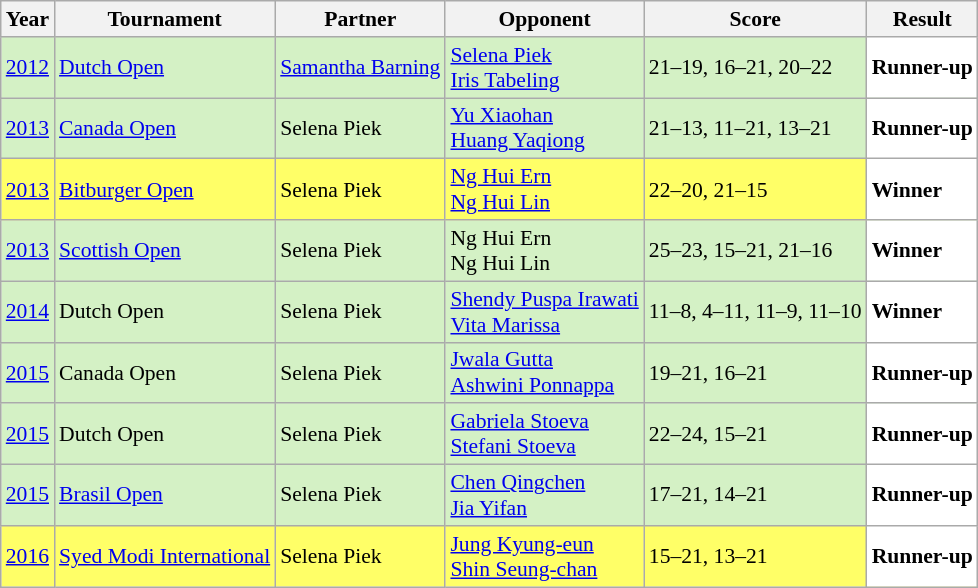<table class="sortable wikitable" style="font-size: 90%;">
<tr>
<th>Year</th>
<th>Tournament</th>
<th>Partner</th>
<th>Opponent</th>
<th>Score</th>
<th>Result</th>
</tr>
<tr style="background:#D4F1C5">
<td align="center"><a href='#'>2012</a></td>
<td align="left"><a href='#'>Dutch Open</a></td>
<td align="left"> <a href='#'>Samantha Barning</a></td>
<td align="left"> <a href='#'>Selena Piek</a><br> <a href='#'>Iris Tabeling</a></td>
<td align="left">21–19, 16–21, 20–22</td>
<td style="text-align:left; background:white"> <strong>Runner-up</strong></td>
</tr>
<tr style="background:#D4F1C5">
<td align="center"><a href='#'>2013</a></td>
<td align="left"><a href='#'>Canada Open</a></td>
<td align="left"> Selena Piek</td>
<td align="left"> <a href='#'>Yu Xiaohan</a><br> <a href='#'>Huang Yaqiong</a></td>
<td align="left">21–13, 11–21, 13–21</td>
<td style="text-align:left; background:white"> <strong>Runner-up</strong></td>
</tr>
<tr style="background:#FFFF67">
<td align="center"><a href='#'>2013</a></td>
<td align="left"><a href='#'>Bitburger Open</a></td>
<td align="left"> Selena Piek</td>
<td align="left"> <a href='#'>Ng Hui Ern</a><br> <a href='#'>Ng Hui Lin</a></td>
<td align="left">22–20, 21–15</td>
<td style="text-align:left; background:white"> <strong>Winner</strong></td>
</tr>
<tr style="background:#D4F1C5">
<td align="center"><a href='#'>2013</a></td>
<td align="left"><a href='#'>Scottish Open</a></td>
<td align="left"> Selena Piek</td>
<td align="left"> Ng Hui Ern<br> Ng Hui Lin</td>
<td align="left">25–23, 15–21, 21–16</td>
<td style="text-align:left; background:white"> <strong>Winner</strong></td>
</tr>
<tr style="background:#D4F1C5">
<td align="center"><a href='#'>2014</a></td>
<td align="left">Dutch Open</td>
<td align="left"> Selena Piek</td>
<td align="left"> <a href='#'>Shendy Puspa Irawati</a><br> <a href='#'>Vita Marissa</a></td>
<td align="left">11–8, 4–11, 11–9, 11–10</td>
<td style="text-align:left; background:white"> <strong>Winner</strong></td>
</tr>
<tr style="background:#D4F1C5">
<td align="center"><a href='#'>2015</a></td>
<td align="left">Canada Open</td>
<td align="left"> Selena Piek</td>
<td align="left"> <a href='#'>Jwala Gutta</a><br> <a href='#'>Ashwini Ponnappa</a></td>
<td align="left">19–21, 16–21</td>
<td style="text-align:left; background:white"> <strong>Runner-up</strong></td>
</tr>
<tr style="background:#D4F1C5">
<td align="center"><a href='#'>2015</a></td>
<td align="left">Dutch Open</td>
<td align="left"> Selena Piek</td>
<td align="left"> <a href='#'>Gabriela Stoeva</a><br> <a href='#'>Stefani Stoeva</a></td>
<td align="left">22–24, 15–21</td>
<td style="text-align:left; background:white"> <strong>Runner-up</strong></td>
</tr>
<tr style="background:#D4F1C5">
<td align="center"><a href='#'>2015</a></td>
<td align="left"><a href='#'>Brasil Open</a></td>
<td align="left"> Selena Piek</td>
<td align="left"> <a href='#'>Chen Qingchen</a><br> <a href='#'>Jia Yifan</a></td>
<td align="left">17–21, 14–21</td>
<td style="text-align:left; background:white"> <strong>Runner-up</strong></td>
</tr>
<tr style="background:#FFFF67">
<td align="center"><a href='#'>2016</a></td>
<td align="left"><a href='#'>Syed Modi International</a></td>
<td align="left"> Selena Piek</td>
<td align="left"> <a href='#'>Jung Kyung-eun</a><br> <a href='#'>Shin Seung-chan</a></td>
<td align="left">15–21, 13–21</td>
<td style="text-align:left; background:white"> <strong>Runner-up</strong></td>
</tr>
</table>
